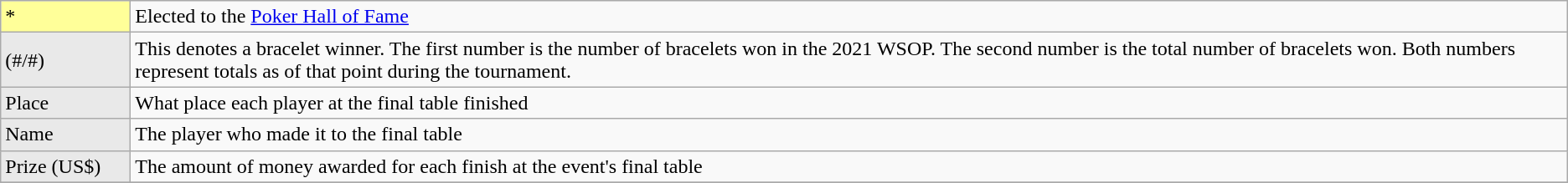<table class="wikitable">
<tr>
<td style="background-color:#FFFF99; width:6em;">*</td>
<td>Elected to the <a href='#'>Poker Hall of Fame</a></td>
</tr>
<tr>
<td style="background-color: #E9E9E9;">(#/#)</td>
<td>This denotes a bracelet winner. The first number is the number of bracelets won in the 2021 WSOP. The second number is the total number of bracelets won. Both numbers represent totals as of that point during the tournament.</td>
</tr>
<tr>
<td style="background: #E9E9E9;">Place</td>
<td>What place each player at the final table finished</td>
</tr>
<tr>
<td style="background: #E9E9E9;">Name</td>
<td>The player who made it to the final table</td>
</tr>
<tr>
<td style="background: #E9E9E9;">Prize (US$)</td>
<td>The amount of money awarded for each finish at the event's final table</td>
</tr>
<tr>
</tr>
</table>
